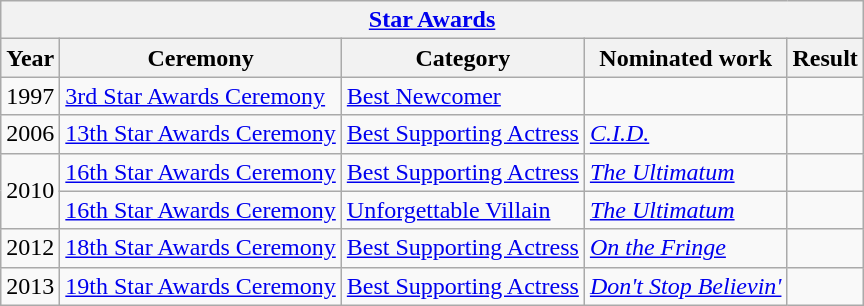<table class="wikitable sortable">
<tr>
<th colspan="5" " align="center"><a href='#'>Star Awards</a></th>
</tr>
<tr>
<th>Year</th>
<th>Ceremony</th>
<th>Category</th>
<th>Nominated work</th>
<th>Result</th>
</tr>
<tr>
<td>1997</td>
<td><a href='#'>3rd Star Awards Ceremony</a></td>
<td><a href='#'>Best Newcomer</a></td>
<td></td>
<td></td>
</tr>
<tr>
<td>2006</td>
<td><a href='#'>13th Star Awards Ceremony</a></td>
<td><a href='#'>Best Supporting Actress</a></td>
<td><em><a href='#'>C.I.D.</a></em> <br> </td>
<td></td>
</tr>
<tr>
<td rowspan="2">2010</td>
<td><a href='#'>16th Star Awards Ceremony</a></td>
<td><a href='#'>Best Supporting Actress</a></td>
<td><em><a href='#'>The Ultimatum</a></em>  <br> </td>
<td></td>
</tr>
<tr>
<td><a href='#'>16th Star Awards Ceremony</a></td>
<td><a href='#'>Unforgettable Villain</a></td>
<td><em><a href='#'>The Ultimatum</a></em> <br> </td>
<td></td>
</tr>
<tr>
<td>2012</td>
<td><a href='#'>18th Star Awards Ceremony</a></td>
<td><a href='#'>Best Supporting Actress</a></td>
<td><em><a href='#'>On the Fringe</a></em>  <br> </td>
<td></td>
</tr>
<tr>
<td>2013</td>
<td><a href='#'>19th Star Awards Ceremony</a></td>
<td><a href='#'>Best Supporting Actress</a></td>
<td><em><a href='#'>Don't Stop Believin'</a></em>  <br> </td>
<td></td>
</tr>
</table>
